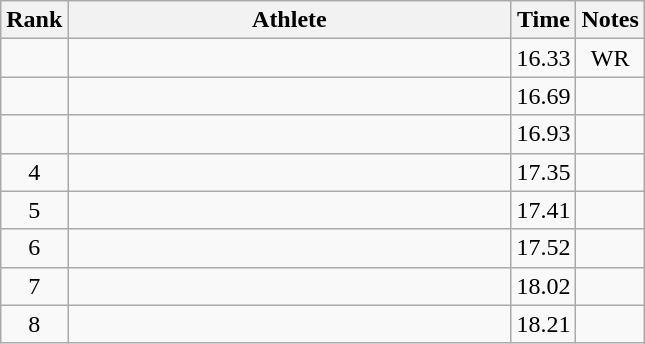<table class="wikitable" style="text-align:center">
<tr>
<th>Rank</th>
<th Style="width:18em">Athlete</th>
<th>Time</th>
<th>Notes</th>
</tr>
<tr>
<td></td>
<td style="text-align:left"></td>
<td>16.33</td>
<td>WR</td>
</tr>
<tr>
<td></td>
<td style="text-align:left"></td>
<td>16.69</td>
<td></td>
</tr>
<tr>
<td></td>
<td style="text-align:left"></td>
<td>16.93</td>
<td></td>
</tr>
<tr>
<td>4</td>
<td style="text-align:left"></td>
<td>17.35</td>
<td></td>
</tr>
<tr>
<td>5</td>
<td style="text-align:left"></td>
<td>17.41</td>
<td></td>
</tr>
<tr>
<td>6</td>
<td style="text-align:left"></td>
<td>17.52</td>
<td></td>
</tr>
<tr>
<td>7</td>
<td style="text-align:left"></td>
<td>18.02</td>
<td></td>
</tr>
<tr>
<td>8</td>
<td style="text-align:left"></td>
<td>18.21</td>
<td></td>
</tr>
</table>
